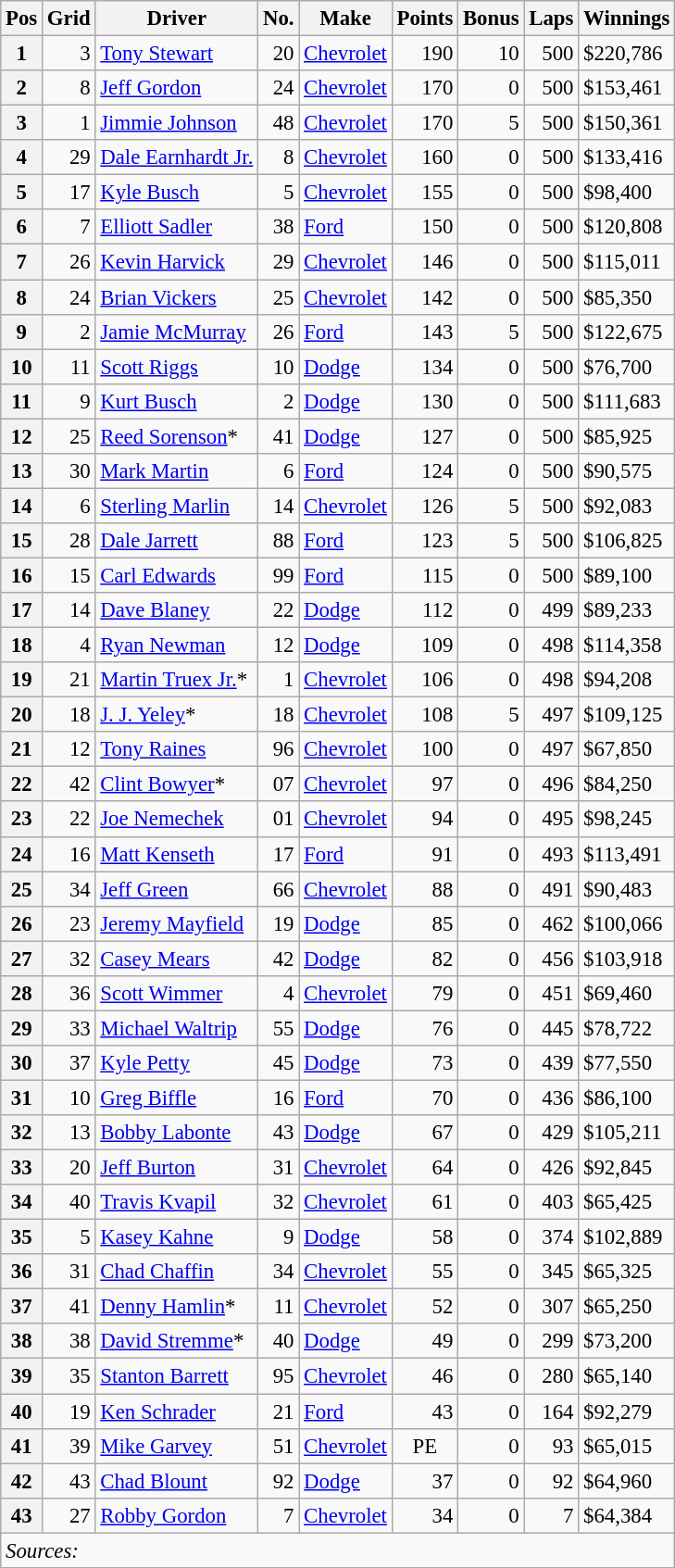<table class="sortable wikitable" style="font-size:95%">
<tr>
<th>Pos</th>
<th>Grid</th>
<th>Driver</th>
<th>No.</th>
<th>Make</th>
<th>Points</th>
<th>Bonus</th>
<th>Laps</th>
<th>Winnings</th>
</tr>
<tr>
<th>1</th>
<td align="right">3</td>
<td><a href='#'>Tony Stewart</a></td>
<td align="right">20</td>
<td><a href='#'>Chevrolet</a></td>
<td align="right">190</td>
<td align="right">10</td>
<td align="right">500</td>
<td>$220,786</td>
</tr>
<tr>
<th>2</th>
<td align="right">8</td>
<td><a href='#'>Jeff Gordon</a></td>
<td align="right">24</td>
<td><a href='#'>Chevrolet</a></td>
<td align="right">170</td>
<td align="right">0</td>
<td align="right">500</td>
<td>$153,461</td>
</tr>
<tr>
<th>3</th>
<td align="right">1</td>
<td><a href='#'>Jimmie Johnson</a></td>
<td align="right">48</td>
<td><a href='#'>Chevrolet</a></td>
<td align="right">170</td>
<td align="right">5</td>
<td align="right">500</td>
<td>$150,361</td>
</tr>
<tr>
<th>4</th>
<td align="right">29</td>
<td><a href='#'>Dale Earnhardt Jr.</a></td>
<td align="right">8</td>
<td><a href='#'>Chevrolet</a></td>
<td align="right">160</td>
<td align="right">0</td>
<td align="right">500</td>
<td>$133,416</td>
</tr>
<tr>
<th>5</th>
<td align="right">17</td>
<td><a href='#'>Kyle Busch</a></td>
<td align="right">5</td>
<td><a href='#'>Chevrolet</a></td>
<td align="right">155</td>
<td align="right">0</td>
<td align="right">500</td>
<td>$98,400</td>
</tr>
<tr>
<th>6</th>
<td align="right">7</td>
<td><a href='#'>Elliott Sadler</a></td>
<td align="right">38</td>
<td><a href='#'>Ford</a></td>
<td align="right">150</td>
<td align="right">0</td>
<td align="right">500</td>
<td>$120,808</td>
</tr>
<tr>
<th>7</th>
<td align="right">26</td>
<td><a href='#'>Kevin Harvick</a></td>
<td align="right">29</td>
<td><a href='#'>Chevrolet</a></td>
<td align="right">146</td>
<td align="right">0</td>
<td align="right">500</td>
<td>$115,011</td>
</tr>
<tr>
<th>8</th>
<td align="right">24</td>
<td><a href='#'>Brian Vickers</a></td>
<td align="right">25</td>
<td><a href='#'>Chevrolet</a></td>
<td align="right">142</td>
<td align="right">0</td>
<td align="right">500</td>
<td>$85,350</td>
</tr>
<tr>
<th>9</th>
<td align="right">2</td>
<td><a href='#'>Jamie McMurray</a></td>
<td align="right">26</td>
<td><a href='#'>Ford</a></td>
<td align="right">143</td>
<td align="right">5</td>
<td align="right">500</td>
<td>$122,675</td>
</tr>
<tr>
<th>10</th>
<td align="right">11</td>
<td><a href='#'>Scott Riggs</a></td>
<td align="right">10</td>
<td><a href='#'>Dodge</a></td>
<td align="right">134</td>
<td align="right">0</td>
<td align="right">500</td>
<td>$76,700</td>
</tr>
<tr>
<th>11</th>
<td align="right">9</td>
<td><a href='#'>Kurt Busch</a></td>
<td align="right">2</td>
<td><a href='#'>Dodge</a></td>
<td align="right">130</td>
<td align="right">0</td>
<td align="right">500</td>
<td>$111,683</td>
</tr>
<tr>
<th>12</th>
<td align="right">25</td>
<td><a href='#'>Reed Sorenson</a>*</td>
<td align="right">41</td>
<td><a href='#'>Dodge</a></td>
<td align="right">127</td>
<td align="right">0</td>
<td align="right">500</td>
<td>$85,925</td>
</tr>
<tr>
<th>13</th>
<td align="right">30</td>
<td><a href='#'>Mark Martin</a></td>
<td align="right">6</td>
<td><a href='#'>Ford</a></td>
<td align="right">124</td>
<td align="right">0</td>
<td align="right">500</td>
<td>$90,575</td>
</tr>
<tr>
<th>14</th>
<td align="right">6</td>
<td><a href='#'>Sterling Marlin</a></td>
<td align="right">14</td>
<td><a href='#'>Chevrolet</a></td>
<td align="right">126</td>
<td align="right">5</td>
<td align="right">500</td>
<td>$92,083</td>
</tr>
<tr>
<th>15</th>
<td align="right">28</td>
<td><a href='#'>Dale Jarrett</a></td>
<td align="right">88</td>
<td><a href='#'>Ford</a></td>
<td align="right">123</td>
<td align="right">5</td>
<td align="right">500</td>
<td>$106,825</td>
</tr>
<tr>
<th>16</th>
<td align="right">15</td>
<td><a href='#'>Carl Edwards</a></td>
<td align="right">99</td>
<td><a href='#'>Ford</a></td>
<td align="right">115</td>
<td align="right">0</td>
<td align="right">500</td>
<td>$89,100</td>
</tr>
<tr>
<th>17</th>
<td align="right">14</td>
<td><a href='#'>Dave Blaney</a></td>
<td align="right">22</td>
<td><a href='#'>Dodge</a></td>
<td align="right">112</td>
<td align="right">0</td>
<td align="right">499</td>
<td>$89,233</td>
</tr>
<tr>
<th>18</th>
<td align="right">4</td>
<td><a href='#'>Ryan Newman</a></td>
<td align="right">12</td>
<td><a href='#'>Dodge</a></td>
<td align="right">109</td>
<td align="right">0</td>
<td align="right">498</td>
<td>$114,358</td>
</tr>
<tr>
<th>19</th>
<td align="right">21</td>
<td><a href='#'>Martin Truex Jr.</a>*</td>
<td align="right">1</td>
<td><a href='#'>Chevrolet</a></td>
<td align="right">106</td>
<td align="right">0</td>
<td align="right">498</td>
<td>$94,208</td>
</tr>
<tr>
<th>20</th>
<td align="right">18</td>
<td><a href='#'>J. J. Yeley</a>*</td>
<td align="right">18</td>
<td><a href='#'>Chevrolet</a></td>
<td align="right">108</td>
<td align="right">5</td>
<td align="right">497</td>
<td>$109,125</td>
</tr>
<tr>
<th>21</th>
<td align="right">12</td>
<td><a href='#'>Tony Raines</a></td>
<td align="right">96</td>
<td><a href='#'>Chevrolet</a></td>
<td align="right">100</td>
<td align="right">0</td>
<td align="right">497</td>
<td>$67,850</td>
</tr>
<tr>
<th>22</th>
<td align="right">42</td>
<td><a href='#'>Clint Bowyer</a>*</td>
<td align="right">07</td>
<td><a href='#'>Chevrolet</a></td>
<td align="right">97</td>
<td align="right">0</td>
<td align="right">496</td>
<td>$84,250</td>
</tr>
<tr>
<th>23</th>
<td align="right">22</td>
<td><a href='#'>Joe Nemechek</a></td>
<td align="right">01</td>
<td><a href='#'>Chevrolet</a></td>
<td align="right">94</td>
<td align="right">0</td>
<td align="right">495</td>
<td>$98,245</td>
</tr>
<tr>
<th>24</th>
<td align="right">16</td>
<td><a href='#'>Matt Kenseth</a></td>
<td align="right">17</td>
<td><a href='#'>Ford</a></td>
<td align="right">91</td>
<td align="right">0</td>
<td align="right">493</td>
<td>$113,491</td>
</tr>
<tr>
<th>25</th>
<td align="right">34</td>
<td><a href='#'>Jeff Green</a></td>
<td align="right">66</td>
<td><a href='#'>Chevrolet</a></td>
<td align="right">88</td>
<td align="right">0</td>
<td align="right">491</td>
<td>$90,483</td>
</tr>
<tr>
<th>26</th>
<td align="right">23</td>
<td><a href='#'>Jeremy Mayfield</a></td>
<td align="right">19</td>
<td><a href='#'>Dodge</a></td>
<td align="right">85</td>
<td align="right">0</td>
<td align="right">462</td>
<td>$100,066</td>
</tr>
<tr>
<th>27</th>
<td align="right">32</td>
<td><a href='#'>Casey Mears</a></td>
<td align="right">42</td>
<td><a href='#'>Dodge</a></td>
<td align="right">82</td>
<td align="right">0</td>
<td align="right">456</td>
<td>$103,918</td>
</tr>
<tr>
<th>28</th>
<td align="right">36</td>
<td><a href='#'>Scott Wimmer</a></td>
<td align="right">4</td>
<td><a href='#'>Chevrolet</a></td>
<td align="right">79</td>
<td align="right">0</td>
<td align="right">451</td>
<td>$69,460</td>
</tr>
<tr>
<th>29</th>
<td align="right">33</td>
<td><a href='#'>Michael Waltrip</a></td>
<td align="right">55</td>
<td><a href='#'>Dodge</a></td>
<td align="right">76</td>
<td align="right">0</td>
<td align="right">445</td>
<td>$78,722</td>
</tr>
<tr>
<th>30</th>
<td align="right">37</td>
<td><a href='#'>Kyle Petty</a></td>
<td align="right">45</td>
<td><a href='#'>Dodge</a></td>
<td align="right">73</td>
<td align="right">0</td>
<td align="right">439</td>
<td>$77,550</td>
</tr>
<tr>
<th>31</th>
<td align="right">10</td>
<td><a href='#'>Greg Biffle</a></td>
<td align="right">16</td>
<td><a href='#'>Ford</a></td>
<td align="right">70</td>
<td align="right">0</td>
<td align="right">436</td>
<td>$86,100</td>
</tr>
<tr>
<th>32</th>
<td align="right">13</td>
<td><a href='#'>Bobby Labonte</a></td>
<td align="right">43</td>
<td><a href='#'>Dodge</a></td>
<td align="right">67</td>
<td align="right">0</td>
<td align="right">429</td>
<td>$105,211</td>
</tr>
<tr>
<th>33</th>
<td align="right">20</td>
<td><a href='#'>Jeff Burton</a></td>
<td align="right">31</td>
<td><a href='#'>Chevrolet</a></td>
<td align="right">64</td>
<td align="right">0</td>
<td align="right">426</td>
<td>$92,845</td>
</tr>
<tr>
<th>34</th>
<td align="right">40</td>
<td><a href='#'>Travis Kvapil</a></td>
<td align="right">32</td>
<td><a href='#'>Chevrolet</a></td>
<td align="right">61</td>
<td align="right">0</td>
<td align="right">403</td>
<td>$65,425</td>
</tr>
<tr>
<th>35</th>
<td align="right">5</td>
<td><a href='#'>Kasey Kahne</a></td>
<td align="right">9</td>
<td><a href='#'>Dodge</a></td>
<td align="right">58</td>
<td align="right">0</td>
<td align="right">374</td>
<td>$102,889</td>
</tr>
<tr>
<th>36</th>
<td align="right">31</td>
<td><a href='#'>Chad Chaffin</a></td>
<td align="right">34</td>
<td><a href='#'>Chevrolet</a></td>
<td align="right">55</td>
<td align="right">0</td>
<td align="right">345</td>
<td>$65,325</td>
</tr>
<tr>
<th>37</th>
<td align="right">41</td>
<td><a href='#'>Denny Hamlin</a>*</td>
<td align="right">11</td>
<td><a href='#'>Chevrolet</a></td>
<td align="right">52</td>
<td align="right">0</td>
<td align="right">307</td>
<td>$65,250</td>
</tr>
<tr>
<th>38</th>
<td align="right">38</td>
<td><a href='#'>David Stremme</a>*</td>
<td align="right">40</td>
<td><a href='#'>Dodge</a></td>
<td align="right">49</td>
<td align="right">0</td>
<td align="right">299</td>
<td>$73,200</td>
</tr>
<tr>
<th>39</th>
<td align="right">35</td>
<td><a href='#'>Stanton Barrett</a></td>
<td align="right">95</td>
<td><a href='#'>Chevrolet</a></td>
<td align="right">46</td>
<td align="right">0</td>
<td align="right">280</td>
<td>$65,140</td>
</tr>
<tr>
<th>40</th>
<td align="right">19</td>
<td><a href='#'>Ken Schrader</a></td>
<td align="right">21</td>
<td><a href='#'>Ford</a></td>
<td align="right">43</td>
<td align="right">0</td>
<td align="right">164</td>
<td>$92,279</td>
</tr>
<tr>
<th>41</th>
<td align="right">39</td>
<td><a href='#'>Mike Garvey</a></td>
<td align="right">51</td>
<td><a href='#'>Chevrolet</a></td>
<td align="center">PE</td>
<td align="right">0</td>
<td align="right">93</td>
<td>$65,015</td>
</tr>
<tr>
<th>42</th>
<td align="right">43</td>
<td><a href='#'>Chad Blount</a></td>
<td align="right">92</td>
<td><a href='#'>Dodge</a></td>
<td align="right">37</td>
<td align="right">0</td>
<td align="right">92</td>
<td>$64,960</td>
</tr>
<tr>
<th>43</th>
<td align="right">27</td>
<td><a href='#'>Robby Gordon</a></td>
<td align="right">7</td>
<td><a href='#'>Chevrolet</a></td>
<td align="right">34</td>
<td align="right">0</td>
<td align="right">7</td>
<td>$64,384</td>
</tr>
<tr>
<td colspan=10><em>Sources:</em></td>
</tr>
<tr>
</tr>
</table>
